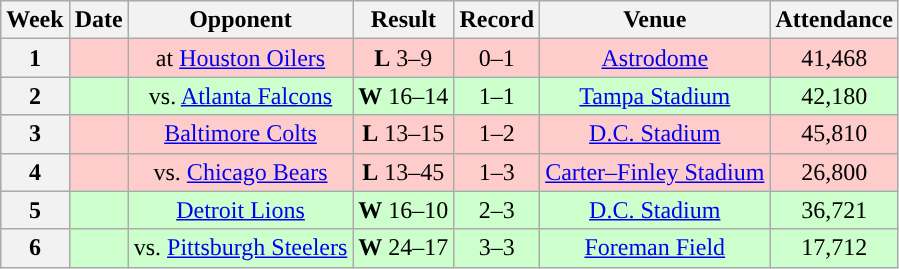<table class="wikitable" style="text-align:center">
<tr>
<th>Week</th>
<th>Date</th>
<th>Opponent</th>
<th>Result</th>
<th>Record</th>
<th>Venue</th>
<th>Attendance</th>
</tr>
<tr style="background:#fcc;">
<th>1</th>
<td></td>
<td>at <a href='#'>Houston Oilers</a> </td>
<td><strong>L</strong> 3–9</td>
<td>0–1</td>
<td><a href='#'>Astrodome</a></td>
<td>41,468</td>
</tr>
<tr style="background:#cfc;">
<th>2</th>
<td></td>
<td>vs. <a href='#'>Atlanta Falcons</a></td>
<td><strong>W</strong> 16–14</td>
<td>1–1</td>
<td><a href='#'>Tampa Stadium</a> </td>
<td>42,180</td>
</tr>
<tr style="background:#fcc;">
<th>3</th>
<td></td>
<td><a href='#'>Baltimore Colts</a></td>
<td><strong>L</strong> 13–15</td>
<td>1–2</td>
<td><a href='#'>D.C. Stadium</a></td>
<td>45,810</td>
</tr>
<tr style="background:#fcc;">
<th>4</th>
<td></td>
<td>vs. <a href='#'>Chicago Bears</a></td>
<td><strong>L</strong> 13–45</td>
<td>1–3</td>
<td><a href='#'>Carter–Finley Stadium</a> </td>
<td>26,800</td>
</tr>
<tr style="background:#cfc;">
<th>5</th>
<td></td>
<td><a href='#'>Detroit Lions</a></td>
<td><strong>W</strong> 16–10</td>
<td>2–3</td>
<td><a href='#'>D.C. Stadium</a></td>
<td>36,721</td>
</tr>
<tr style="background:#cfc;">
<th>6</th>
<td></td>
<td>vs. <a href='#'>Pittsburgh Steelers</a></td>
<td><strong>W</strong> 24–17</td>
<td>3–3</td>
<td><a href='#'>Foreman Field</a> </td>
<td>17,712</td>
</tr>
</table>
